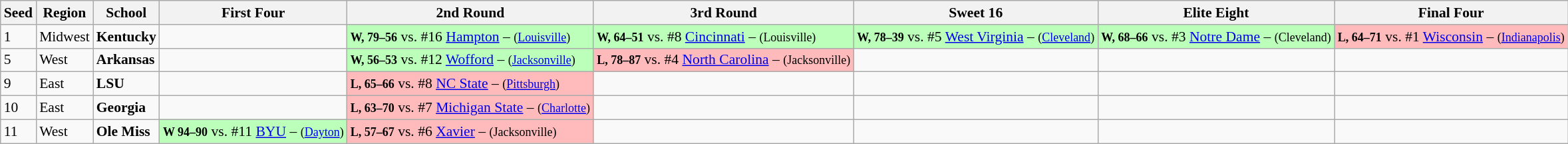<table class="sortable wikitable" style="white-space:nowrap; font-size:90%;">
<tr>
<th>Seed</th>
<th>Region</th>
<th>School</th>
<th>First Four</th>
<th>2nd Round</th>
<th>3rd Round</th>
<th>Sweet 16</th>
<th>Elite Eight</th>
<th>Final Four</th>
</tr>
<tr>
<td>1</td>
<td>Midwest</td>
<td><strong>Kentucky</strong></td>
<td></td>
<td style="background:#bfb;"><small><strong>W, 79–56</strong></small> vs. #16 <a href='#'>Hampton</a> – <small>(<a href='#'>Louisville</a>)</small></td>
<td style="background:#bfb;"><small><strong>W, 64–51</strong></small> vs. #8 <a href='#'>Cincinnati</a> – <small>(Louisville)</small></td>
<td style="background:#bfb;"><small><strong>W, 78–39</strong></small>  vs. #5 <a href='#'>West Virginia</a> – <small>(<a href='#'>Cleveland</a>)</small></td>
<td style="background:#bfb;"><small><strong>W, 68–66</strong></small> vs. #3 <a href='#'>Notre Dame</a> – <small>(Cleveland)</small></td>
<td style="background:#fbb;"><small><strong>L, 64–71</strong></small> vs. #1 <a href='#'>Wisconsin</a> – <small>(<a href='#'>Indianapolis</a>)</small></td>
</tr>
<tr>
<td>5</td>
<td>West</td>
<td><strong>Arkansas</strong></td>
<td></td>
<td style="background:#bfb;"><small><strong>W, 56–53</strong></small> vs. #12 <a href='#'>Wofford</a> – <small>(<a href='#'>Jacksonville</a>)</small></td>
<td style="background:#fbb;"><small><strong>L, 78–87</strong></small> vs. #4 <a href='#'>North Carolina</a> – <small>(Jacksonville)</small></td>
<td></td>
<td></td>
<td></td>
</tr>
<tr>
<td>9</td>
<td>East</td>
<td><strong>LSU</strong></td>
<td></td>
<td style="background:#fbb;"><small><strong>L, 65–66</strong></small> vs. #8 <a href='#'>NC State</a> – <small>(<a href='#'>Pittsburgh</a>)</small></td>
<td></td>
<td></td>
<td></td>
<td></td>
</tr>
<tr>
<td>10</td>
<td>East</td>
<td><strong>Georgia</strong></td>
<td></td>
<td style="background:#fbb;"><small><strong>L, 63–70</strong></small> vs. #7 <a href='#'>Michigan State</a> – <small>(<a href='#'>Charlotte</a>)</small></td>
<td></td>
<td></td>
<td></td>
<td></td>
</tr>
<tr>
<td>11</td>
<td>West</td>
<td><strong>Ole Miss</strong></td>
<td style="background:#bfb;"><small><strong>W 94–90</strong></small> vs. #11 <a href='#'>BYU</a> – <small>(<a href='#'>Dayton</a>)</small></td>
<td style="background:#fbb;"><small><strong>L, 57–67</strong></small> vs. #6 <a href='#'>Xavier</a> – <small>(Jacksonville)</small></td>
<td></td>
<td></td>
<td></td>
<td></td>
</tr>
</table>
